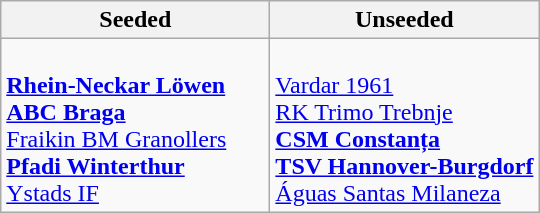<table class="wikitable">
<tr>
<th width=50%>Seeded</th>
<th width=50%>Unseeded</th>
</tr>
<tr>
<td><br> <strong><a href='#'>Rhein-Neckar Löwen</a></strong><br>
 <strong><a href='#'>ABC Braga</a></strong><br>
 <a href='#'>Fraikin BM Granollers</a><br>
 <strong><a href='#'>Pfadi Winterthur</a></strong><br>
 <a href='#'>Ystads IF</a><br></td>
<td><br> <a href='#'>Vardar 1961</a><br>
 <a href='#'>RK Trimo Trebnje</a><br>
 <strong><a href='#'>CSM Constanța</a></strong><br>
 <strong><a href='#'>TSV Hannover-Burgdorf</a></strong> <br>
 <a href='#'>Águas Santas Milaneza</a><br></td>
</tr>
</table>
